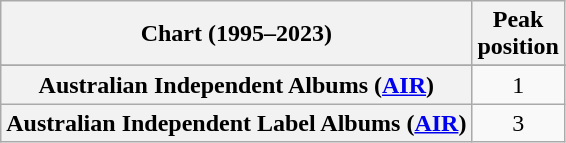<table class="wikitable plainrowheaders" style="text-align:center;">
<tr>
<th>Chart (1995–2023)</th>
<th>Peak<br>position</th>
</tr>
<tr>
</tr>
<tr>
<th scope="row">Australian Independent Albums (<a href='#'>AIR</a>)</th>
<td>1</td>
</tr>
<tr>
<th scope="row">Australian Independent Label Albums (<a href='#'>AIR</a>)</th>
<td>3</td>
</tr>
</table>
